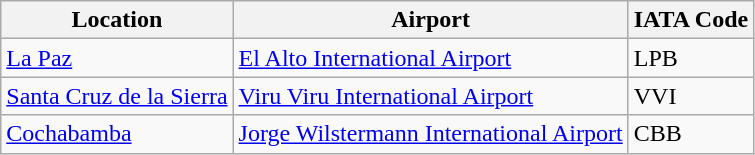<table class="wikitable">
<tr>
<th>Location</th>
<th>Airport</th>
<th>IATA Code</th>
</tr>
<tr>
<td><a href='#'>La Paz</a></td>
<td><a href='#'>El Alto International Airport</a></td>
<td>LPB</td>
</tr>
<tr>
<td><a href='#'>Santa Cruz de la Sierra</a></td>
<td><a href='#'>Viru Viru International Airport</a></td>
<td>VVI</td>
</tr>
<tr>
<td><a href='#'>Cochabamba</a></td>
<td><a href='#'>Jorge Wilstermann International Airport</a></td>
<td>CBB</td>
</tr>
</table>
